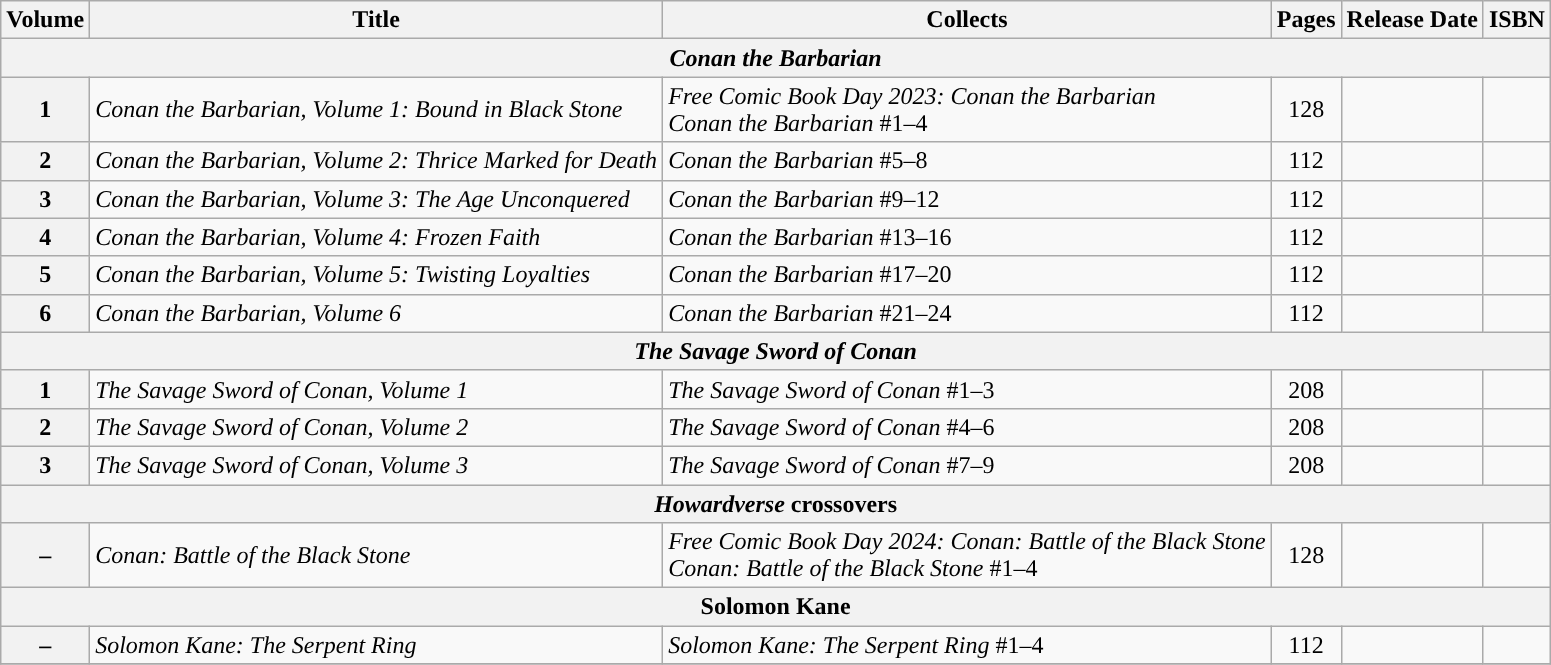<table class="wikitable">
<tr>
<th>Volume</th>
<th>Title</th>
<th>Collects</th>
<th>Pages</th>
<th>Release Date</th>
<th>ISBN</th>
</tr>
<tr>
<th colspan=6><em>Conan the Barbarian</em></th>
</tr>
<tr>
<th>1</th>
<td><em>Conan the Barbarian, Volume 1: Bound in Black Stone</em></td>
<td><em>Free Comic Book Day 2023: Conan the Barbarian</em><br><em>Conan the Barbarian</em> #1–4</td>
<td align="center">128</td>
<td></td>
<td></td>
</tr>
<tr>
<th>2</th>
<td><em>Conan the Barbarian, Volume 2: Thrice Marked for Death</em></td>
<td><em>Conan the Barbarian</em> #5–8</td>
<td align="center">112</td>
<td></td>
<td></td>
</tr>
<tr>
<th>3</th>
<td><em>Conan the Barbarian, Volume 3: The Age Unconquered</em></td>
<td><em>Conan the Barbarian</em> #9–12</td>
<td align="center">112</td>
<td></td>
<td></td>
</tr>
<tr>
<th>4</th>
<td><em>Conan the Barbarian, Volume 4: Frozen Faith</em></td>
<td><em>Conan the Barbarian</em> #13–16</td>
<td align="center">112</td>
<td></td>
<td></td>
</tr>
<tr>
<th>5</th>
<td><em>Conan the Barbarian, Volume 5: Twisting Loyalties</em></td>
<td><em>Conan the Barbarian</em> #17–20</td>
<td align="center">112</td>
<td></td>
<td></td>
</tr>
<tr>
<th>6</th>
<td><em>Conan the Barbarian, Volume 6</em></td>
<td><em>Conan the Barbarian</em> #21–24</td>
<td align="center">112</td>
<td></td>
<td></td>
</tr>
<tr>
<th colspan=6><em>The Savage Sword of Conan</em></th>
</tr>
<tr>
<th>1</th>
<td><em>The Savage Sword of Conan, Volume 1</em></td>
<td><em>The Savage Sword of Conan</em> #1–3</td>
<td align="center">208</td>
<td></td>
<td></td>
</tr>
<tr>
<th>2</th>
<td><em>The Savage Sword of Conan, Volume 2</em></td>
<td><em>The Savage Sword of Conan</em> #4–6</td>
<td align="center">208</td>
<td></td>
<td></td>
</tr>
<tr>
<th>3</th>
<td><em>The Savage Sword of Conan, Volume 3</em></td>
<td><em>The Savage Sword of Conan</em> #7–9</td>
<td align="center">208</td>
<td></td>
<td></td>
</tr>
<tr>
<th colspan=6><em>Howardverse</em> crossovers</th>
</tr>
<tr>
<th>–</th>
<td><em>Conan: Battle of the Black Stone</em></td>
<td><em>Free Comic Book Day 2024: Conan: Battle of the Black Stone</em><br><em>Conan: Battle of the Black Stone </em> #1–4</td>
<td align="center">128</td>
<td></td>
<td></td>
</tr>
<tr>
<th colspan=6>Solomon Kane</th>
</tr>
<tr>
<th>–</th>
<td><em>Solomon Kane: The Serpent Ring</em></td>
<td><em>Solomon Kane: The Serpent Ring</em> #1–4</td>
<td align="center">112</td>
<td></td>
<td></td>
</tr>
<tr>
</tr>
</table>
